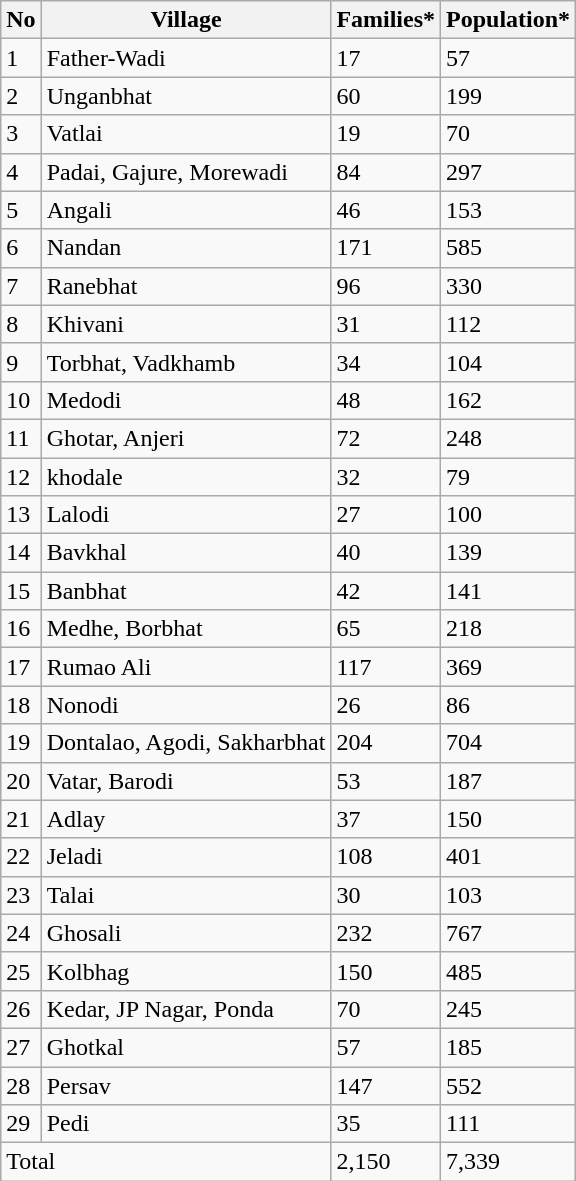<table class="wikitable">
<tr>
<th>No</th>
<th>Village</th>
<th>Families*</th>
<th>Population*</th>
</tr>
<tr>
<td>1</td>
<td>Father-Wadi</td>
<td>17</td>
<td>57</td>
</tr>
<tr>
<td>2</td>
<td>Unganbhat</td>
<td>60</td>
<td>199</td>
</tr>
<tr>
<td>3</td>
<td>Vatlai</td>
<td>19</td>
<td>70</td>
</tr>
<tr>
<td>4</td>
<td>Padai, Gajure, Morewadi</td>
<td>84</td>
<td>297</td>
</tr>
<tr>
<td>5</td>
<td>Angali</td>
<td>46</td>
<td>153</td>
</tr>
<tr>
<td>6</td>
<td>Nandan</td>
<td>171</td>
<td>585</td>
</tr>
<tr>
<td>7</td>
<td>Ranebhat</td>
<td>96</td>
<td>330</td>
</tr>
<tr>
<td>8</td>
<td>Khivani</td>
<td>31</td>
<td>112</td>
</tr>
<tr>
<td>9</td>
<td>Torbhat, Vadkhamb</td>
<td>34</td>
<td>104</td>
</tr>
<tr>
<td>10</td>
<td>Medodi</td>
<td>48</td>
<td>162</td>
</tr>
<tr>
<td>11</td>
<td>Ghotar, Anjeri</td>
<td>72</td>
<td>248</td>
</tr>
<tr>
<td>12</td>
<td>khodale</td>
<td>32</td>
<td>79</td>
</tr>
<tr>
<td>13</td>
<td>Lalodi</td>
<td>27</td>
<td>100</td>
</tr>
<tr>
<td>14</td>
<td>Bavkhal</td>
<td>40</td>
<td>139</td>
</tr>
<tr>
<td>15</td>
<td>Banbhat</td>
<td>42</td>
<td>141</td>
</tr>
<tr>
<td>16</td>
<td>Medhe, Borbhat</td>
<td>65</td>
<td>218</td>
</tr>
<tr>
<td>17</td>
<td>Rumao Ali</td>
<td>117</td>
<td>369</td>
</tr>
<tr>
<td>18</td>
<td>Nonodi</td>
<td>26</td>
<td>86</td>
</tr>
<tr>
<td>19</td>
<td>Dontalao, Agodi, Sakharbhat</td>
<td>204</td>
<td>704</td>
</tr>
<tr>
<td>20</td>
<td>Vatar, Barodi</td>
<td>53</td>
<td>187</td>
</tr>
<tr>
<td>21</td>
<td>Adlay</td>
<td>37</td>
<td>150</td>
</tr>
<tr>
<td>22</td>
<td>Jeladi</td>
<td>108</td>
<td>401</td>
</tr>
<tr>
<td>23</td>
<td>Talai</td>
<td>30</td>
<td>103</td>
</tr>
<tr>
<td>24</td>
<td>Ghosali</td>
<td>232</td>
<td>767</td>
</tr>
<tr>
<td>25</td>
<td>Kolbhag</td>
<td>150</td>
<td>485</td>
</tr>
<tr>
<td>26</td>
<td>Kedar, JP Nagar, Ponda</td>
<td>70</td>
<td>245</td>
</tr>
<tr>
<td>27</td>
<td>Ghotkal</td>
<td>57</td>
<td>185</td>
</tr>
<tr>
<td>28</td>
<td>Persav</td>
<td>147</td>
<td>552</td>
</tr>
<tr>
<td>29</td>
<td>Pedi</td>
<td>35</td>
<td>111</td>
</tr>
<tr>
<td colspan="2">Total</td>
<td>2,150</td>
<td>7,339</td>
</tr>
</table>
